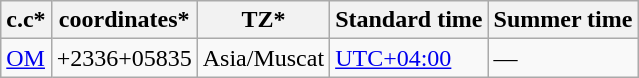<table class="wikitable sortable">
<tr>
<th>c.c*</th>
<th>coordinates*</th>
<th>TZ*</th>
<th>Standard time</th>
<th>Summer time</th>
</tr>
<tr>
<td><a href='#'>OM</a></td>
<td>+2336+05835</td>
<td>Asia/Muscat</td>
<td><a href='#'>UTC+04:00</a></td>
<td>—</td>
</tr>
</table>
